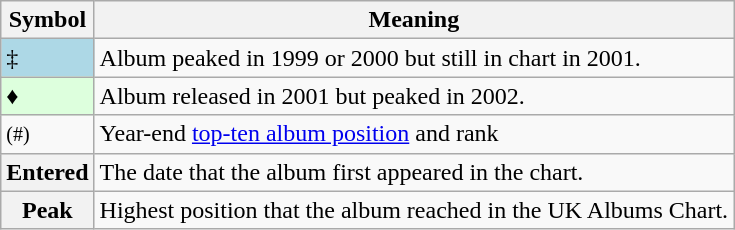<table Class="wikitable">
<tr>
<th>Symbol</th>
<th>Meaning</th>
</tr>
<tr>
<td bgcolor=lightblue>‡</td>
<td>Album peaked in 1999 or 2000 but still in chart in 2001.</td>
</tr>
<tr>
<td bgcolor=#DDFFDD>♦</td>
<td>Album released in 2001 but peaked in 2002.</td>
</tr>
<tr>
<td><small>(#)</small></td>
<td>Year-end <a href='#'>top-ten album position</a> and rank</td>
</tr>
<tr>
<th>Entered</th>
<td>The date that the album first appeared in the chart.</td>
</tr>
<tr>
<th>Peak</th>
<td>Highest position that the album reached in the UK Albums Chart.</td>
</tr>
</table>
